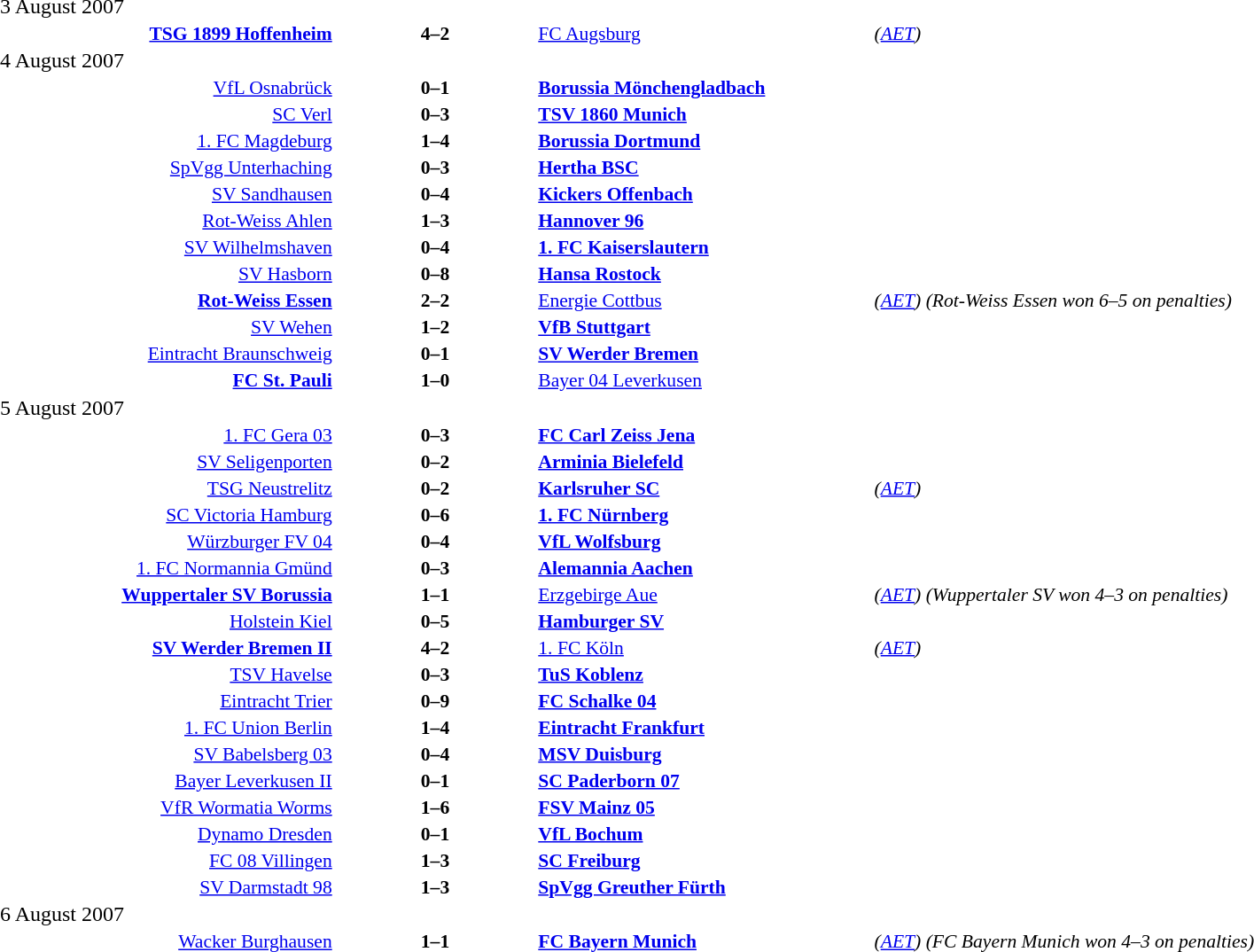<table width=100% cellspacing=1>
<tr>
<th width=20%></th>
<th width=12%></th>
<th width=20%></th>
<th></th>
</tr>
<tr>
<td>3 August 2007</td>
</tr>
<tr style=font-size:90%>
<td align=right><strong><a href='#'>TSG 1899 Hoffenheim</a></strong></td>
<td align=center><strong>4–2</strong></td>
<td><a href='#'>FC Augsburg</a></td>
<td><em>(<a href='#'>AET</a>)</em></td>
</tr>
<tr>
<td>4 August 2007</td>
</tr>
<tr style=font-size:90%>
<td align=right><a href='#'>VfL Osnabrück</a></td>
<td align=center><strong>0–1</strong></td>
<td><strong><a href='#'>Borussia Mönchengladbach</a></strong></td>
</tr>
<tr style=font-size:90%>
<td align=right><a href='#'>SC Verl</a></td>
<td align=center><strong>0–3</strong></td>
<td><strong><a href='#'>TSV 1860 Munich</a></strong></td>
</tr>
<tr style=font-size:90%>
<td align=right><a href='#'>1. FC Magdeburg</a></td>
<td align=center><strong>1–4</strong></td>
<td><strong><a href='#'>Borussia Dortmund</a></strong></td>
</tr>
<tr style=font-size:90%>
<td align=right><a href='#'>SpVgg Unterhaching</a></td>
<td align=center><strong>0–3</strong></td>
<td><strong><a href='#'>Hertha BSC</a></strong></td>
</tr>
<tr style=font-size:90%>
<td align=right><a href='#'>SV Sandhausen</a></td>
<td align=center><strong>0–4</strong></td>
<td><strong><a href='#'>Kickers Offenbach</a></strong></td>
</tr>
<tr style=font-size:90%>
<td align=right><a href='#'>Rot-Weiss Ahlen</a></td>
<td align=center><strong>1–3</strong></td>
<td><strong><a href='#'>Hannover 96</a></strong></td>
</tr>
<tr style=font-size:90%>
<td align=right><a href='#'>SV Wilhelmshaven</a></td>
<td align=center><strong>0–4</strong></td>
<td><strong><a href='#'>1. FC Kaiserslautern</a></strong></td>
</tr>
<tr style=font-size:90%>
<td align=right><a href='#'>SV Hasborn</a></td>
<td align=center><strong>0–8</strong></td>
<td><strong><a href='#'>Hansa Rostock</a></strong></td>
</tr>
<tr style=font-size:90%>
<td align=right><strong><a href='#'>Rot-Weiss Essen</a></strong></td>
<td align=center><strong>2–2</strong></td>
<td><a href='#'>Energie Cottbus</a></td>
<td><em>(<a href='#'>AET</a>) (Rot-Weiss Essen won 6–5 on penalties)</em></td>
</tr>
<tr style=font-size:90%>
<td align=right><a href='#'>SV Wehen</a></td>
<td align=center><strong>1–2</strong></td>
<td><strong><a href='#'>VfB Stuttgart</a></strong></td>
</tr>
<tr style=font-size:90%>
<td align=right><a href='#'>Eintracht Braunschweig</a></td>
<td align=center><strong>0–1</strong></td>
<td><strong><a href='#'>SV Werder Bremen</a></strong></td>
</tr>
<tr style=font-size:90%>
<td align=right><strong><a href='#'>FC St. Pauli</a></strong></td>
<td align=center><strong>1–0</strong></td>
<td><a href='#'>Bayer 04 Leverkusen</a></td>
</tr>
<tr>
<td>5 August 2007</td>
</tr>
<tr style=font-size:90%>
<td align=right><a href='#'>1. FC Gera 03</a></td>
<td align=center><strong>0–3</strong></td>
<td><strong><a href='#'>FC Carl Zeiss Jena</a></strong></td>
</tr>
<tr style=font-size:90%>
<td align=right><a href='#'>SV Seligenporten</a></td>
<td align=center><strong>0–2</strong></td>
<td><strong><a href='#'>Arminia Bielefeld</a></strong></td>
</tr>
<tr style=font-size:90%>
<td align=right><a href='#'>TSG Neustrelitz</a></td>
<td align=center><strong>0–2</strong></td>
<td><strong><a href='#'>Karlsruher SC</a></strong></td>
<td><em>(<a href='#'>AET</a>)</em></td>
</tr>
<tr style=font-size:90%>
<td align=right><a href='#'>SC Victoria Hamburg</a></td>
<td align=center><strong>0–6</strong></td>
<td><strong><a href='#'>1. FC Nürnberg</a></strong></td>
</tr>
<tr style=font-size:90%>
<td align=right><a href='#'>Würzburger FV 04</a></td>
<td align=center><strong>0–4</strong></td>
<td><strong><a href='#'>VfL Wolfsburg</a></strong></td>
</tr>
<tr style=font-size:90%>
<td align=right><a href='#'>1. FC Normannia Gmünd</a></td>
<td align=center><strong>0–3</strong></td>
<td><strong><a href='#'>Alemannia Aachen</a></strong></td>
</tr>
<tr style=font-size:90%>
<td align=right><strong><a href='#'>Wuppertaler SV Borussia</a></strong></td>
<td align=center><strong>1–1</strong></td>
<td><a href='#'>Erzgebirge Aue</a></td>
<td><em>(<a href='#'>AET</a>) (Wuppertaler SV won 4–3 on penalties)</em></td>
</tr>
<tr style=font-size:90%>
<td align=right><a href='#'>Holstein Kiel</a></td>
<td align=center><strong>0–5</strong></td>
<td><strong><a href='#'>Hamburger SV</a></strong></td>
</tr>
<tr style=font-size:90%>
<td align=right><strong><a href='#'>SV Werder Bremen II</a></strong></td>
<td align=center><strong>4–2</strong></td>
<td><a href='#'>1. FC Köln</a></td>
<td><em>(<a href='#'>AET</a>)</em></td>
</tr>
<tr style=font-size:90%>
<td align=right><a href='#'>TSV Havelse</a></td>
<td align=center><strong>0–3</strong></td>
<td><strong><a href='#'>TuS Koblenz</a></strong></td>
</tr>
<tr style=font-size:90%>
<td align=right><a href='#'>Eintracht Trier</a></td>
<td align=center><strong>0–9</strong></td>
<td><strong><a href='#'>FC Schalke 04</a></strong></td>
</tr>
<tr style=font-size:90%>
<td align=right><a href='#'>1. FC Union Berlin</a></td>
<td align=center><strong>1–4</strong></td>
<td><strong><a href='#'>Eintracht Frankfurt</a></strong></td>
</tr>
<tr style=font-size:90%>
<td align=right><a href='#'>SV Babelsberg 03</a></td>
<td align=center><strong>0–4</strong></td>
<td><strong><a href='#'>MSV Duisburg</a></strong></td>
</tr>
<tr style=font-size:90%>
<td align=right><a href='#'>Bayer Leverkusen II</a></td>
<td align=center><strong>0–1</strong></td>
<td><strong><a href='#'>SC Paderborn 07</a></strong></td>
</tr>
<tr style=font-size:90%>
<td align=right><a href='#'>VfR Wormatia Worms</a></td>
<td align=center><strong>1–6</strong></td>
<td><strong><a href='#'>FSV Mainz 05</a></strong></td>
</tr>
<tr style=font-size:90%>
<td align=right><a href='#'>Dynamo Dresden</a></td>
<td align=center><strong>0–1</strong></td>
<td><strong><a href='#'>VfL Bochum</a></strong></td>
</tr>
<tr style=font-size:90%>
<td align=right><a href='#'>FC 08 Villingen</a></td>
<td align=center><strong>1–3</strong></td>
<td><strong><a href='#'>SC Freiburg</a></strong></td>
</tr>
<tr style=font-size:90%>
<td align=right><a href='#'>SV Darmstadt 98</a></td>
<td align=center><strong>1–3</strong></td>
<td><strong><a href='#'>SpVgg Greuther Fürth</a></strong></td>
</tr>
<tr>
<td>6 August 2007</td>
</tr>
<tr style=font-size:90%>
<td align=right><a href='#'>Wacker Burghausen</a></td>
<td align=center><strong>1–1</strong></td>
<td><strong><a href='#'>FC Bayern Munich</a></strong></td>
<td><em>(<a href='#'>AET</a>) (FC Bayern Munich won 4–3 on penalties)</em></td>
</tr>
</table>
